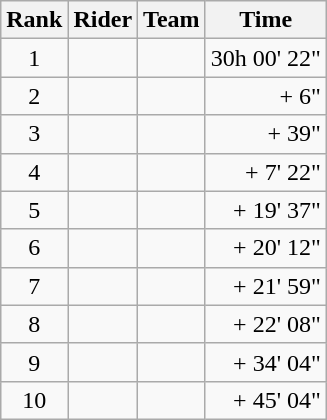<table class="wikitable">
<tr>
<th scope="col">Rank</th>
<th scope="col">Rider</th>
<th scope="col">Team</th>
<th scope="col">Time</th>
</tr>
<tr>
<td style="text-align:center;">1</td>
<td> </td>
<td></td>
<td style="text-align:right;">30h 00' 22"</td>
</tr>
<tr>
<td style="text-align:center;">2</td>
<td></td>
<td></td>
<td style="text-align:right;">+ 6"</td>
</tr>
<tr>
<td style="text-align:center;">3</td>
<td></td>
<td></td>
<td style="text-align:right;">+ 39"</td>
</tr>
<tr>
<td style="text-align:center;">4</td>
<td></td>
<td></td>
<td style="text-align:right;">+ 7' 22"</td>
</tr>
<tr>
<td style="text-align:center;">5</td>
<td></td>
<td></td>
<td style="text-align:right;">+ 19' 37"</td>
</tr>
<tr>
<td style="text-align:center;">6</td>
<td></td>
<td></td>
<td style="text-align:right;">+ 20' 12"</td>
</tr>
<tr>
<td style="text-align:center;">7</td>
<td></td>
<td></td>
<td style="text-align:right;">+ 21' 59"</td>
</tr>
<tr>
<td style="text-align:center;">8</td>
<td></td>
<td></td>
<td style="text-align:right;">+ 22' 08"</td>
</tr>
<tr>
<td style="text-align:center;">9</td>
<td></td>
<td></td>
<td style="text-align:right;">+ 34' 04"</td>
</tr>
<tr>
<td style="text-align:center;">10</td>
<td></td>
<td></td>
<td style="text-align:right;">+ 45' 04"</td>
</tr>
</table>
